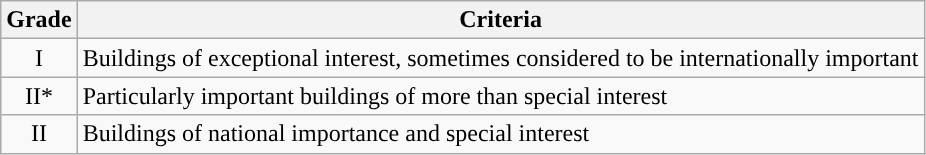<table class="wikitable">
<tr>
<th>Grade</th>
<th>Criteria</th>
</tr>
<tr>
<td align="center" >I</td>
<td>Buildings of exceptional interest, sometimes considered to be internationally important</td>
</tr>
<tr>
<td align="center" >II*</td>
<td>Particularly important buildings of more than special interest</td>
</tr>
<tr>
<td align="center" >II</td>
<td>Buildings of national importance and special interest</td>
</tr>
</table>
